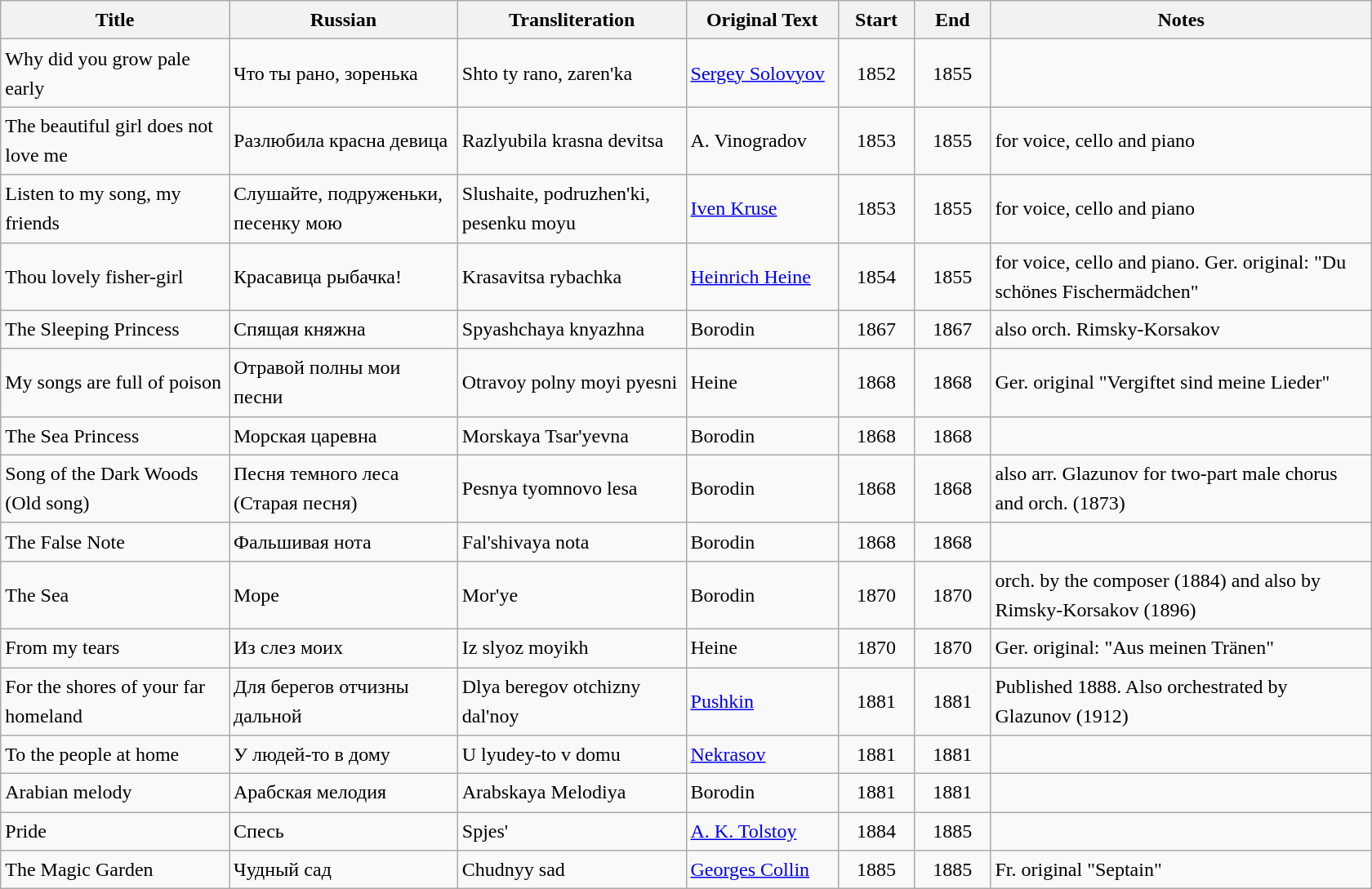<table class="wikitable sortable" style="text-align: left; width:70em; line-height:1.5">
<tr>
<th style="width:15%;">Title</th>
<th style="width:15%;">Russian</th>
<th style="width:15%;">Transliteration</th>
<th style="width:10%;">Original Text</th>
<th scope = "row" style="width:5%;">Start</th>
<th scope = "row" style="width:5%;">End</th>
<th class="unsortable" style="width:25%;">Notes</th>
</tr>
<tr>
<td>Why did you grow pale early</td>
<td>Что ты рано, зоренька</td>
<td>Shto ty rano, zaren'ka</td>
<td><a href='#'>Sergey Solovyov</a></td>
<td align=center>1852</td>
<td align=center>1855</td>
<td></td>
</tr>
<tr>
<td>The beautiful girl does not love me</td>
<td>Разлюбила красна девица</td>
<td>Razlyubila krasna devitsa</td>
<td>A. Vinogradov </td>
<td align=center>1853</td>
<td align=center>1855</td>
<td>for voice, cello and piano</td>
</tr>
<tr>
<td>Listen to my song, my friends</td>
<td>Слушайте, подруженьки, песенку мою</td>
<td>Slushaite, podruzhen'ki, pesenku moyu</td>
<td><a href='#'>Iven Kruse</a></td>
<td align=center>1853</td>
<td align=center>1855</td>
<td>for voice, cello and piano</td>
</tr>
<tr>
<td>Thou lovely fisher-girl</td>
<td>Красавица рыбачка!</td>
<td>Krasavitsa rybachka</td>
<td><a href='#'>Heinrich Heine</a></td>
<td align=center>1854</td>
<td align=center>1855</td>
<td>for voice, cello and piano. Ger. original: "Du schönes Fischermädchen"</td>
</tr>
<tr>
<td>The Sleeping Princess</td>
<td>Спящая княжна</td>
<td>Spyashchaya knyazhna</td>
<td>Borodin</td>
<td align=center>1867</td>
<td align=center>1867</td>
<td>also orch. Rimsky-Korsakov</td>
</tr>
<tr>
<td>My songs are full of poison</td>
<td>Отравой полны мои песни</td>
<td>Otravoy polny moyi pyesni</td>
<td>Heine</td>
<td align=center>1868</td>
<td align=center>1868</td>
<td>Ger. original "Vergiftet sind meine Lieder"</td>
</tr>
<tr>
<td>The Sea Princess</td>
<td>Морская царевна</td>
<td>Morskaya Tsar'yevna</td>
<td>Borodin</td>
<td align=center>1868</td>
<td align=center>1868</td>
<td></td>
</tr>
<tr>
<td>Song of the Dark Woods (Old song)</td>
<td>Песня темного леса (Старая песня)</td>
<td>Pesnya tyomnovo lesa</td>
<td>Borodin</td>
<td align=center>1868</td>
<td align=center>1868</td>
<td>also arr. Glazunov for two-part male chorus and orch. (1873)</td>
</tr>
<tr>
<td>The False Note</td>
<td>Фальшивая нота</td>
<td>Fal'shivaya nota</td>
<td>Borodin</td>
<td align=center>1868</td>
<td align=center>1868</td>
<td></td>
</tr>
<tr>
<td>The Sea</td>
<td>Mope</td>
<td>Mor'ye</td>
<td>Borodin</td>
<td align=center>1870</td>
<td align=center>1870</td>
<td>orch. by the composer (1884) and also by Rimsky-Korsakov (1896)</td>
</tr>
<tr>
<td>From my tears</td>
<td>Из слез моих</td>
<td>Iz slyoz moyikh</td>
<td>Heine</td>
<td align=center>1870</td>
<td align=center>1870</td>
<td>Ger. original: "Aus meinen Tränen"</td>
</tr>
<tr>
<td>For the shores of your far homeland</td>
<td>Для берегов отчизны дальной</td>
<td>Dlya beregov otchizny dal'noy</td>
<td><a href='#'>Pushkin</a></td>
<td align=center>1881</td>
<td align=center>1881</td>
<td>Published 1888. Also orchestrated by Glazunov (1912)</td>
</tr>
<tr>
<td>To the people at home</td>
<td>У людей-то в дому</td>
<td>U lyudey-to v domu</td>
<td><a href='#'>Nekrasov</a></td>
<td align=center>1881</td>
<td align=center>1881</td>
<td></td>
</tr>
<tr>
<td>Arabian melody</td>
<td>Арабская мелодия</td>
<td>Arabskaya Melodiya</td>
<td>Borodin</td>
<td align=center>1881</td>
<td align=center>1881</td>
<td></td>
</tr>
<tr>
<td>Pride</td>
<td>Спесь</td>
<td>Spjes'</td>
<td><a href='#'>A. K. Tolstoy</a></td>
<td align=center>1884</td>
<td align=center>1885</td>
<td></td>
</tr>
<tr>
<td>The Magic Garden</td>
<td>Чудный сад</td>
<td>Chudnyy sad</td>
<td><a href='#'>Georges Collin</a></td>
<td align=center>1885</td>
<td align=center>1885</td>
<td>Fr. original "Septain"</td>
</tr>
</table>
